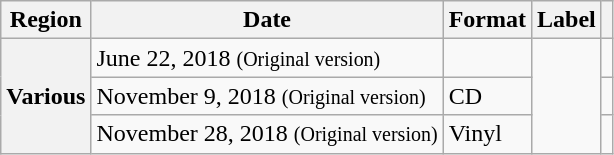<table class="wikitable plainrowheaders">
<tr>
<th scope="col">Region</th>
<th scope="col">Date</th>
<th scope="col">Format</th>
<th scope="col">Label</th>
<th scope="col"></th>
</tr>
<tr>
<th scope="row" rowspan="3">Various</th>
<td>June 22, 2018 <small>(Original version)</small></td>
<td></td>
<td rowspan="3"></td>
<td style="text-align:center;"></td>
</tr>
<tr>
<td>November 9, 2018 <small>(Original version)</small></td>
<td>CD</td>
<td style="text-align:center;"></td>
</tr>
<tr>
<td>November 28, 2018 <small>(Original version)</small></td>
<td>Vinyl</td>
<td style="text-align:center;"></td>
</tr>
</table>
